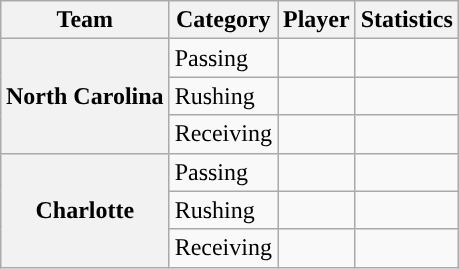<table class="wikitable" style="float:right">
<tr>
<th>Team</th>
<th>Category</th>
<th>Player</th>
<th>Statistics</th>
</tr>
<tr>
<th rowspan=3>North Carolina</th>
<td>Passing</td>
<td></td>
<td></td>
</tr>
<tr>
<td>Rushing</td>
<td></td>
<td></td>
</tr>
<tr>
<td>Receiving</td>
<td></td>
<td></td>
</tr>
<tr>
<th rowspan=3>Charlotte</th>
<td>Passing</td>
<td></td>
<td></td>
</tr>
<tr>
<td>Rushing</td>
<td></td>
<td></td>
</tr>
<tr>
<td>Receiving</td>
<td></td>
<td></td>
</tr>
</table>
